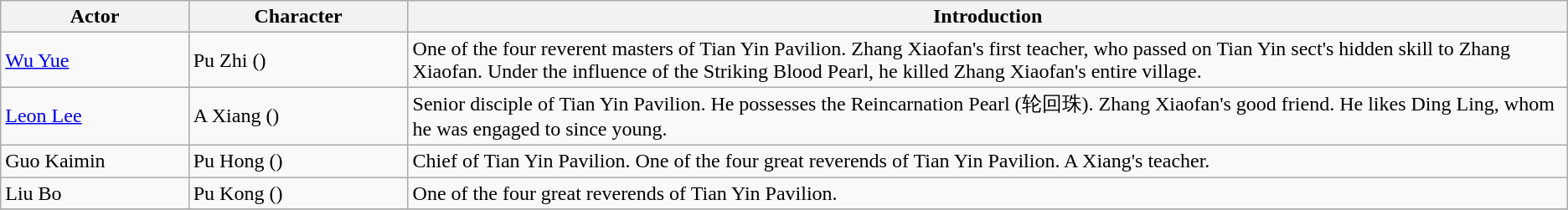<table class="wikitable">
<tr>
<th style="width:12%">Actor</th>
<th style="width:14%">Character</th>
<th>Introduction</th>
</tr>
<tr>
<td><a href='#'>Wu Yue</a></td>
<td>Pu Zhi ()</td>
<td>One of the four reverent masters of Tian Yin Pavilion. Zhang Xiaofan's first teacher, who passed on Tian Yin sect's hidden skill to Zhang Xiaofan. Under the influence of the Striking Blood Pearl, he killed Zhang Xiaofan's entire village.</td>
</tr>
<tr>
<td><a href='#'>Leon Lee</a></td>
<td>A Xiang ()</td>
<td>Senior disciple of Tian Yin Pavilion. He possesses the Reincarnation Pearl (轮回珠). Zhang Xiaofan's good friend. He likes Ding Ling, whom he was engaged to since young.</td>
</tr>
<tr>
<td>Guo Kaimin</td>
<td>Pu Hong ()</td>
<td>Chief of Tian Yin Pavilion. One of the four great reverends of Tian Yin Pavilion. A Xiang's teacher.</td>
</tr>
<tr>
<td>Liu Bo</td>
<td>Pu Kong ()</td>
<td>One of the four great reverends of Tian Yin Pavilion.</td>
</tr>
<tr>
</tr>
</table>
